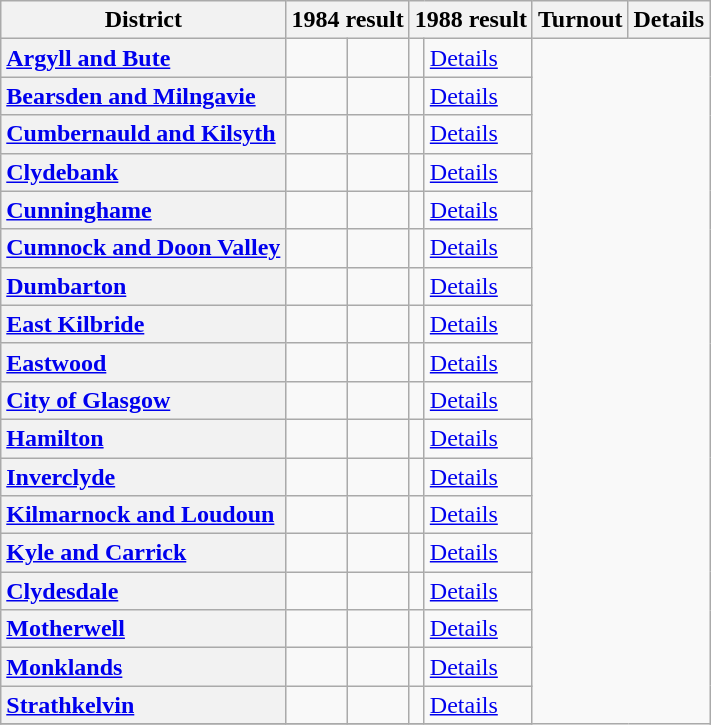<table class="wikitable">
<tr>
<th scope="col">District</th>
<th scope="col" colspan="2">1984 result</th>
<th scope="col" colspan="2">1988 result</th>
<th scope="col">Turnout</th>
<th scope="col">Details</th>
</tr>
<tr>
<th scope="row" style="text-align: left;"><a href='#'>Argyll and Bute</a></th>
<td></td>
<td></td>
<td></td>
<td><a href='#'>Details</a></td>
</tr>
<tr>
<th scope="row" style="text-align: left;"><a href='#'>Bearsden and Milngavie</a></th>
<td></td>
<td></td>
<td></td>
<td><a href='#'>Details</a></td>
</tr>
<tr>
<th scope="row" style="text-align: left;"><a href='#'>Cumbernauld and Kilsyth</a></th>
<td></td>
<td></td>
<td></td>
<td><a href='#'>Details</a></td>
</tr>
<tr>
<th scope="row" style="text-align: left;"><a href='#'>Clydebank</a></th>
<td></td>
<td></td>
<td></td>
<td><a href='#'>Details</a></td>
</tr>
<tr>
<th scope="row" style="text-align: left;"><a href='#'>Cunninghame</a></th>
<td></td>
<td></td>
<td></td>
<td><a href='#'>Details</a></td>
</tr>
<tr>
<th scope="row" style="text-align: left;"><a href='#'>Cumnock and Doon Valley</a></th>
<td></td>
<td></td>
<td></td>
<td><a href='#'>Details</a></td>
</tr>
<tr>
<th scope="row" style="text-align: left;"><a href='#'>Dumbarton</a></th>
<td></td>
<td></td>
<td></td>
<td><a href='#'>Details</a></td>
</tr>
<tr>
<th scope="row" style="text-align: left;"><a href='#'>East Kilbride</a></th>
<td></td>
<td></td>
<td></td>
<td><a href='#'>Details</a></td>
</tr>
<tr>
<th scope="row" style="text-align: left;"><a href='#'>Eastwood</a></th>
<td></td>
<td></td>
<td></td>
<td><a href='#'>Details</a></td>
</tr>
<tr>
<th scope="row" style="text-align: left;"><a href='#'>City of Glasgow</a></th>
<td></td>
<td></td>
<td></td>
<td><a href='#'>Details</a></td>
</tr>
<tr>
<th scope="row" style="text-align: left;"><a href='#'>Hamilton</a></th>
<td></td>
<td></td>
<td></td>
<td><a href='#'>Details</a></td>
</tr>
<tr>
<th scope="row" style="text-align: left;"><a href='#'>Inverclyde</a></th>
<td></td>
<td></td>
<td></td>
<td><a href='#'>Details</a></td>
</tr>
<tr>
<th scope="row" style="text-align: left;"><a href='#'>Kilmarnock and Loudoun</a></th>
<td></td>
<td></td>
<td></td>
<td><a href='#'>Details</a></td>
</tr>
<tr>
<th scope="row" style="text-align: left;"><a href='#'>Kyle and Carrick</a></th>
<td></td>
<td></td>
<td></td>
<td><a href='#'>Details</a></td>
</tr>
<tr>
<th scope="row" style="text-align: left;"><a href='#'>Clydesdale</a></th>
<td></td>
<td></td>
<td></td>
<td><a href='#'>Details</a></td>
</tr>
<tr>
<th scope="row" style="text-align: left;"><a href='#'>Motherwell</a></th>
<td></td>
<td></td>
<td></td>
<td><a href='#'>Details</a></td>
</tr>
<tr>
<th scope="row" style="text-align: left;"><a href='#'>Monklands</a></th>
<td></td>
<td></td>
<td></td>
<td><a href='#'>Details</a></td>
</tr>
<tr>
<th scope="row" style="text-align: left;"><a href='#'>Strathkelvin</a></th>
<td></td>
<td></td>
<td></td>
<td><a href='#'>Details</a></td>
</tr>
<tr>
</tr>
</table>
